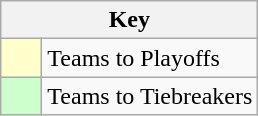<table class="wikitable" style="text-align: center;">
<tr>
<th colspan=2>Key</th>
</tr>
<tr>
<td style="background:#ffffcc; width:20px;"></td>
<td align=left>Teams to Playoffs</td>
</tr>
<tr>
<td style="background:#ccffcc; width:20px;"></td>
<td align=left>Teams to Tiebreakers</td>
</tr>
</table>
